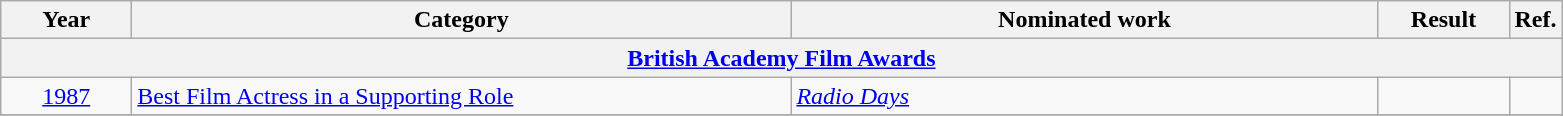<table class=wikitable>
<tr>
<th scope="col" style="width:5em;">Year</th>
<th scope="col" style="width:27em;">Category</th>
<th scope="col" style="width:24em;">Nominated work</th>
<th scope="col" style="width:5em;">Result</th>
<th>Ref.</th>
</tr>
<tr>
<th colspan=5><a href='#'>British Academy Film Awards</a></th>
</tr>
<tr>
<td style="text-align:center;"><a href='#'>1987</a></td>
<td><a href='#'>Best Film Actress in a Supporting Role</a></td>
<td><em><a href='#'>Radio Days</a></em></td>
<td></td>
<td style="text-align:center;"></td>
</tr>
<tr>
</tr>
</table>
